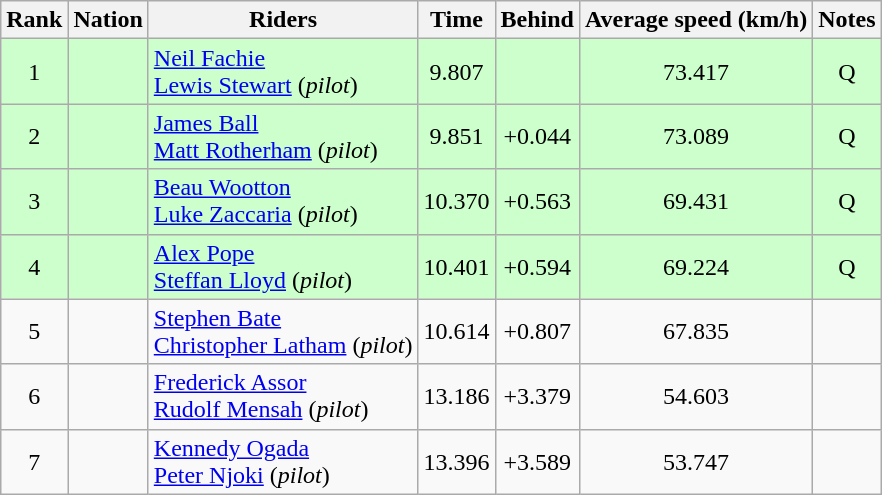<table class="wikitable sortable" style="text-align:center">
<tr>
<th>Rank</th>
<th>Nation</th>
<th>Riders</th>
<th>Time</th>
<th>Behind</th>
<th>Average speed (km/h)</th>
<th>Notes</th>
</tr>
<tr bgcolor=ccffcc>
<td>1</td>
<td align="left"></td>
<td align="left"><a href='#'>Neil Fachie</a><br><a href='#'>Lewis Stewart</a> (<em>pilot</em>)</td>
<td>9.807</td>
<td></td>
<td>73.417</td>
<td>Q</td>
</tr>
<tr bgcolor=ccffcc>
<td>2</td>
<td align="left"></td>
<td align="left"><a href='#'>James Ball</a><br><a href='#'>Matt Rotherham</a> (<em>pilot</em>)</td>
<td>9.851</td>
<td>+0.044</td>
<td>73.089</td>
<td>Q</td>
</tr>
<tr bgcolor=ccffcc>
<td>3</td>
<td align="left"></td>
<td align="left"><a href='#'>Beau Wootton</a><br><a href='#'>Luke Zaccaria</a> (<em>pilot</em>)</td>
<td>10.370</td>
<td>+0.563</td>
<td>69.431</td>
<td>Q</td>
</tr>
<tr bgcolor=ccffcc>
<td>4</td>
<td align="left"></td>
<td align="left"><a href='#'>Alex Pope</a><br><a href='#'>Steffan Lloyd</a> (<em>pilot</em>)</td>
<td>10.401</td>
<td>+0.594</td>
<td>69.224</td>
<td>Q</td>
</tr>
<tr>
<td>5</td>
<td align="left"></td>
<td align="left"><a href='#'>Stephen Bate</a><br><a href='#'>Christopher Latham</a> (<em>pilot</em>)</td>
<td>10.614</td>
<td>+0.807</td>
<td>67.835</td>
<td></td>
</tr>
<tr>
<td>6</td>
<td align="left"></td>
<td align="left"><a href='#'>Frederick Assor</a><br><a href='#'>Rudolf Mensah</a> (<em>pilot</em>)</td>
<td>13.186</td>
<td>+3.379</td>
<td>54.603</td>
<td></td>
</tr>
<tr>
<td>7</td>
<td align="left"></td>
<td align="left"><a href='#'>Kennedy Ogada</a><br><a href='#'>Peter Njoki</a> (<em>pilot</em>)</td>
<td>13.396</td>
<td>+3.589</td>
<td>53.747</td>
<td></td>
</tr>
</table>
